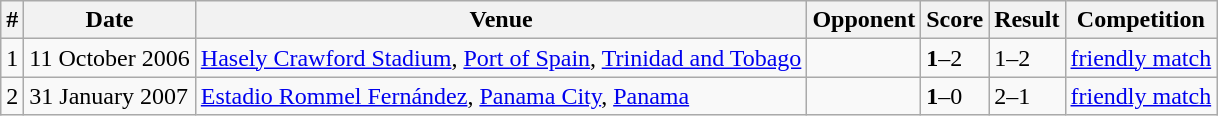<table class="wikitable">
<tr>
<th>#</th>
<th>Date</th>
<th>Venue</th>
<th>Opponent</th>
<th>Score</th>
<th>Result</th>
<th>Competition</th>
</tr>
<tr>
<td>1</td>
<td>11 October 2006</td>
<td><a href='#'>Hasely Crawford Stadium</a>, <a href='#'>Port of Spain</a>, <a href='#'>Trinidad and Tobago</a></td>
<td></td>
<td><strong>1</strong>–2</td>
<td>1–2</td>
<td><a href='#'>friendly match</a></td>
</tr>
<tr>
<td>2</td>
<td>31 January 2007</td>
<td><a href='#'>Estadio Rommel Fernández</a>, <a href='#'>Panama City</a>, <a href='#'>Panama</a></td>
<td></td>
<td><strong>1</strong>–0</td>
<td>2–1</td>
<td><a href='#'>friendly match</a></td>
</tr>
</table>
